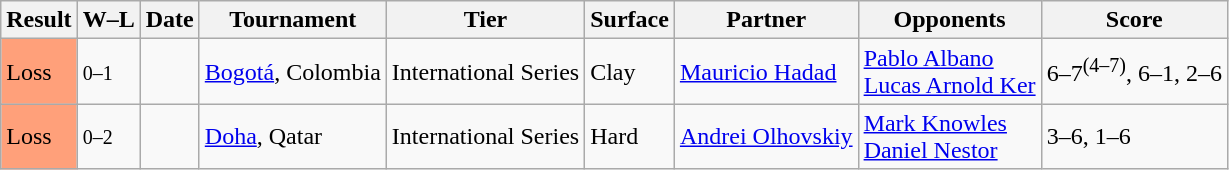<table class="sortable wikitable">
<tr>
<th>Result</th>
<th class="unsortable">W–L</th>
<th>Date</th>
<th>Tournament</th>
<th>Tier</th>
<th>Surface</th>
<th>Partner</th>
<th>Opponents</th>
<th class="unsortable">Score</th>
</tr>
<tr>
<td style="background:#ffa07a;">Loss</td>
<td><small>0–1</small></td>
<td><a href='#'></a></td>
<td><a href='#'>Bogotá</a>, Colombia</td>
<td>International Series</td>
<td>Clay</td>
<td> <a href='#'>Mauricio Hadad</a></td>
<td> <a href='#'>Pablo Albano</a> <br>  <a href='#'>Lucas Arnold Ker</a></td>
<td>6–7<sup>(4–7)</sup>, 6–1, 2–6</td>
</tr>
<tr>
<td style="background:#ffa07a;">Loss</td>
<td><small>0–2</small></td>
<td><a href='#'></a></td>
<td><a href='#'>Doha</a>, Qatar</td>
<td>International Series</td>
<td>Hard</td>
<td> <a href='#'>Andrei Olhovskiy</a></td>
<td> <a href='#'>Mark Knowles</a> <br>  <a href='#'>Daniel Nestor</a></td>
<td>3–6, 1–6</td>
</tr>
</table>
